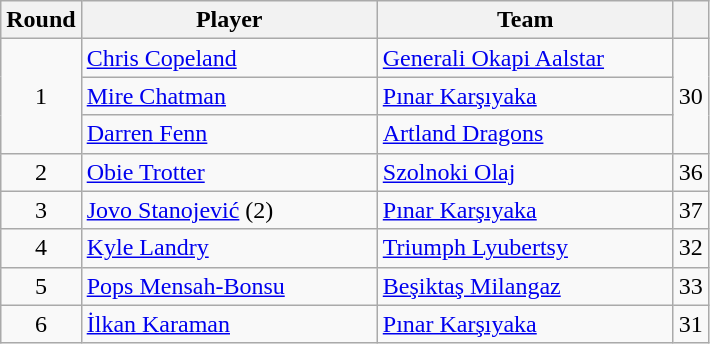<table style="text-align:left;" class="wikitable sortable">
<tr>
<th scope="col" align="center">Round</th>
<th width=190>Player</th>
<th width=190>Team</th>
<th><a href='#'></a></th>
</tr>
<tr>
<td rowspan=3 align="center">1</td>
<td> <a href='#'>Chris Copeland</a></td>
<td> <a href='#'>Generali Okapi Aalstar</a></td>
<td rowspan=3 align="center">30</td>
</tr>
<tr>
<td> <a href='#'>Mire Chatman</a></td>
<td> <a href='#'>Pınar Karşıyaka</a></td>
</tr>
<tr>
<td> <a href='#'>Darren Fenn</a></td>
<td> <a href='#'>Artland Dragons</a></td>
</tr>
<tr>
<td align="center">2</td>
<td> <a href='#'>Obie Trotter</a></td>
<td> <a href='#'> Szolnoki Olaj</a></td>
<td align="center">36</td>
</tr>
<tr>
<td align="center">3</td>
<td> <a href='#'>Jovo Stanojević</a> (2)</td>
<td> <a href='#'>Pınar Karşıyaka</a></td>
<td align="center">37</td>
</tr>
<tr>
<td align="center">4</td>
<td> <a href='#'>Kyle Landry</a></td>
<td> <a href='#'> Triumph Lyubertsy</a></td>
<td align="center">32</td>
</tr>
<tr>
<td align="center">5</td>
<td> <a href='#'>Pops Mensah-Bonsu</a></td>
<td> <a href='#'>Beşiktaş Milangaz</a></td>
<td align="center">33</td>
</tr>
<tr>
<td align="center">6</td>
<td> <a href='#'>İlkan Karaman</a></td>
<td> <a href='#'>Pınar Karşıyaka</a></td>
<td align="center">31</td>
</tr>
</table>
